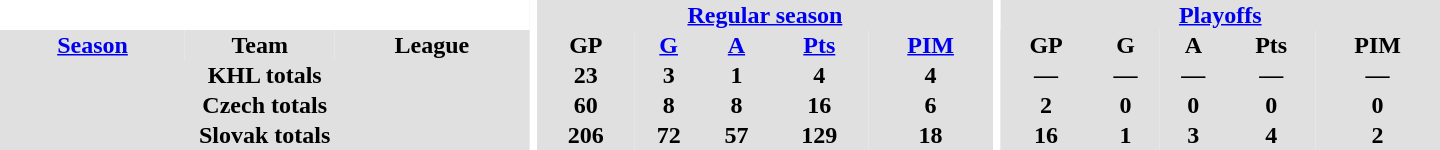<table border="0" cellpadding="1" cellspacing="0" style="text-align:center; width:60em">
<tr bgcolor="#e0e0e0">
<th colspan="3" bgcolor="#ffffff"></th>
<th rowspan="99" bgcolor="#ffffff"></th>
<th colspan="5"><a href='#'>Regular season</a></th>
<th rowspan="99" bgcolor="#ffffff"></th>
<th colspan="5"><a href='#'>Playoffs</a></th>
</tr>
<tr bgcolor="#e0e0e0">
<th><a href='#'>Season</a></th>
<th>Team</th>
<th>League</th>
<th>GP</th>
<th><a href='#'>G</a></th>
<th><a href='#'>A</a></th>
<th><a href='#'>Pts</a></th>
<th><a href='#'>PIM</a></th>
<th>GP</th>
<th>G</th>
<th>A</th>
<th>Pts</th>
<th>PIM</th>
</tr>
<tr>
</tr>
<tr bgcolor="#e0e0e0">
<th colspan="3">KHL totals</th>
<th>23</th>
<th>3</th>
<th>1</th>
<th>4</th>
<th>4</th>
<th>—</th>
<th>—</th>
<th>—</th>
<th>—</th>
<th>—</th>
</tr>
<tr bgcolor="#e0e0e0">
<th colspan="3">Czech totals</th>
<th>60</th>
<th>8</th>
<th>8</th>
<th>16</th>
<th>6</th>
<th>2</th>
<th>0</th>
<th>0</th>
<th>0</th>
<th>0</th>
</tr>
<tr bgcolor="#e0e0e0">
<th colspan="3">Slovak totals</th>
<th>206</th>
<th>72</th>
<th>57</th>
<th>129</th>
<th>18</th>
<th>16</th>
<th>1</th>
<th>3</th>
<th>4</th>
<th>2</th>
</tr>
</table>
